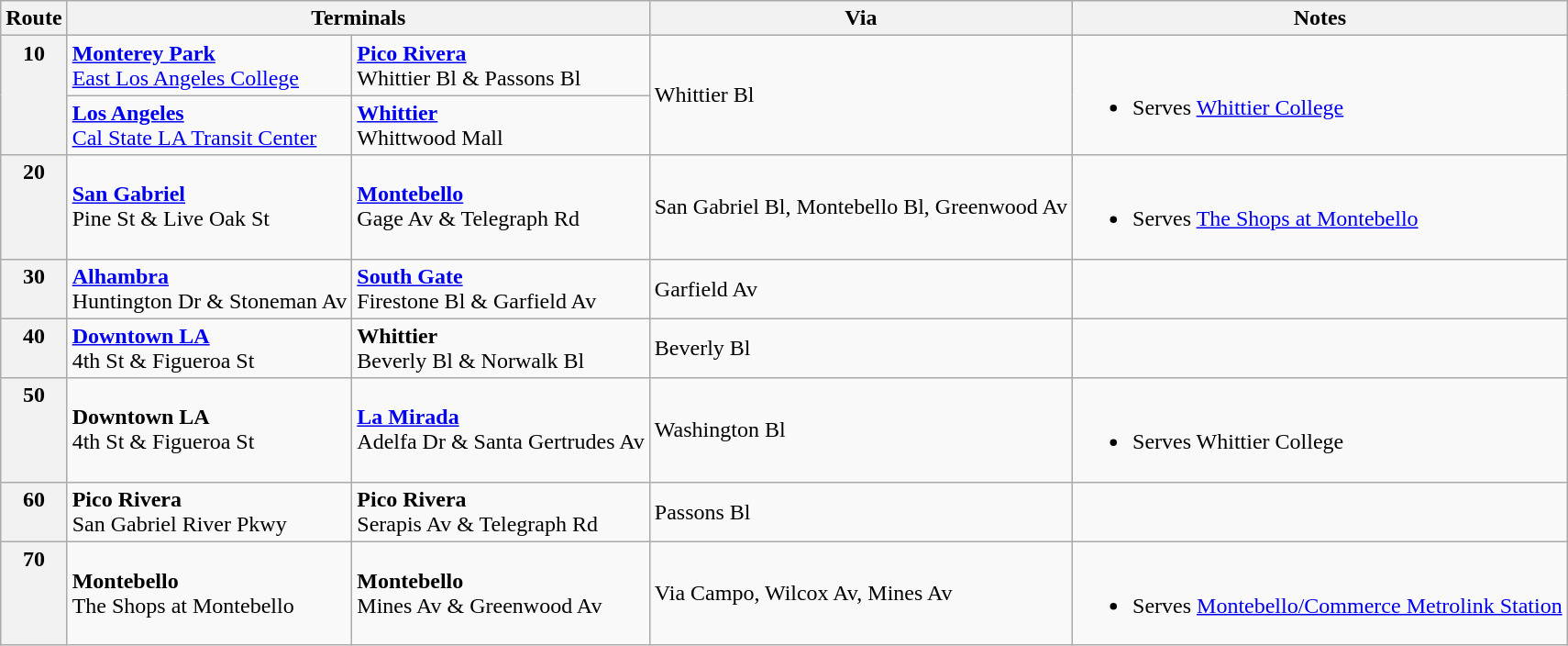<table class="wikitable" style="vertical-align:top">
<tr>
<th>Route</th>
<th colspan="2">Terminals</th>
<th>Via</th>
<th>Notes</th>
</tr>
<tr>
<th rowspan=2 style="vertical-align:top">10</th>
<td><strong><a href='#'>Monterey Park</a></strong><br><a href='#'>East Los Angeles College</a></td>
<td><strong><a href='#'>Pico Rivera</a></strong><br>Whittier Bl & Passons Bl</td>
<td rowspan="2">Whittier Bl</td>
<td rowspan="2"><br><ul><li>Serves <a href='#'>Whittier College</a></li></ul></td>
</tr>
<tr>
<td><strong><a href='#'>Los Angeles</a></strong><br><a href='#'>Cal State LA Transit Center</a></td>
<td><strong><a href='#'>Whittier</a></strong><br>Whittwood Mall</td>
</tr>
<tr>
<th style="vertical-align:top">20</th>
<td><strong><a href='#'>San Gabriel</a></strong><br>Pine St & Live Oak St</td>
<td><strong><a href='#'>Montebello</a></strong><br>Gage Av & Telegraph Rd</td>
<td>San Gabriel Bl, Montebello Bl, Greenwood Av</td>
<td><br><ul><li>Serves <a href='#'>The Shops at Montebello</a></li></ul></td>
</tr>
<tr>
<th style="vertical-align:top">30</th>
<td><strong><a href='#'>Alhambra</a></strong><br>Huntington Dr & Stoneman Av</td>
<td><strong><a href='#'>South Gate</a></strong><br>Firestone Bl & Garfield Av</td>
<td>Garfield Av</td>
<td></td>
</tr>
<tr>
<th style="vertical-align:top">40</th>
<td><strong><a href='#'>Downtown LA</a></strong><br>4th St & Figueroa St</td>
<td><strong>Whittier</strong><br>Beverly Bl & Norwalk Bl</td>
<td>Beverly Bl</td>
<td></td>
</tr>
<tr>
<th style="vertical-align:top">50</th>
<td><strong>Downtown LA</strong><br>4th St & Figueroa St</td>
<td><strong><a href='#'>La Mirada</a></strong><br>Adelfa Dr & Santa Gertrudes Av</td>
<td>Washington Bl</td>
<td><br><ul><li>Serves Whittier College</li></ul></td>
</tr>
<tr>
<th style="vertical-align:top">60</th>
<td><strong>Pico Rivera</strong><br>San Gabriel River Pkwy</td>
<td><strong>Pico Rivera</strong><br>Serapis Av & Telegraph Rd</td>
<td>Passons Bl</td>
<td></td>
</tr>
<tr>
<th style="vertical-align:top">70</th>
<td><strong>Montebello</strong><br>The Shops at Montebello</td>
<td><strong>Montebello</strong><br>Mines Av & Greenwood Av</td>
<td>Via Campo, Wilcox Av, Mines Av</td>
<td><br><ul><li>Serves <a href='#'>Montebello/Commerce Metrolink Station</a></li></ul></td>
</tr>
</table>
